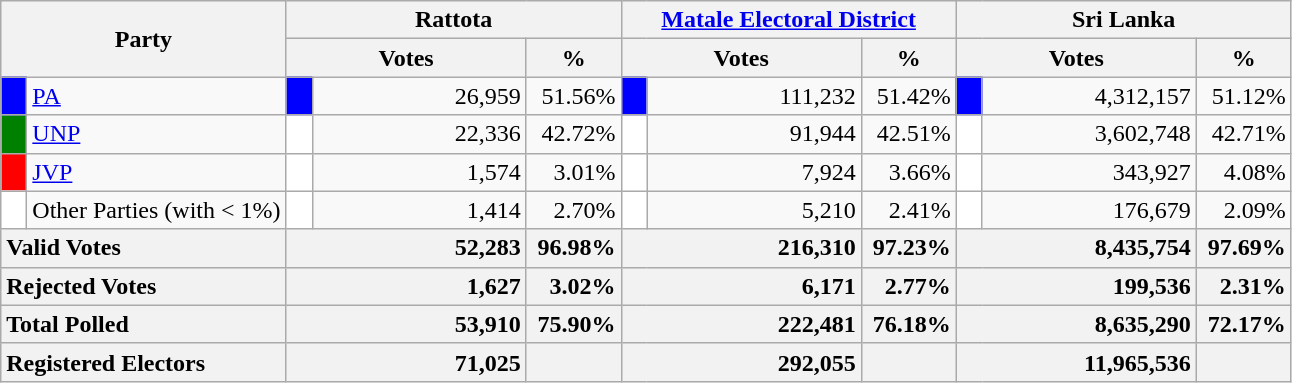<table class="wikitable">
<tr>
<th colspan="2" width="144px"rowspan="2">Party</th>
<th colspan="3" width="216px">Rattota</th>
<th colspan="3" width="216px"><a href='#'>Matale Electoral District</a></th>
<th colspan="3" width="216px">Sri Lanka</th>
</tr>
<tr>
<th colspan="2" width="144px">Votes</th>
<th>%</th>
<th colspan="2" width="144px">Votes</th>
<th>%</th>
<th colspan="2" width="144px">Votes</th>
<th>%</th>
</tr>
<tr>
<td style="background-color:blue;" width="10px"></td>
<td style="text-align:left;"><a href='#'>PA</a></td>
<td style="background-color:blue;" width="10px"></td>
<td style="text-align:right;">26,959</td>
<td style="text-align:right;">51.56%</td>
<td style="background-color:blue;" width="10px"></td>
<td style="text-align:right;">111,232</td>
<td style="text-align:right;">51.42%</td>
<td style="background-color:blue;" width="10px"></td>
<td style="text-align:right;">4,312,157</td>
<td style="text-align:right;">51.12%</td>
</tr>
<tr>
<td style="background-color:green;" width="10px"></td>
<td style="text-align:left;"><a href='#'>UNP</a></td>
<td style="background-color:white;" width="10px"></td>
<td style="text-align:right;">22,336</td>
<td style="text-align:right;">42.72%</td>
<td style="background-color:white;" width="10px"></td>
<td style="text-align:right;">91,944</td>
<td style="text-align:right;">42.51%</td>
<td style="background-color:white;" width="10px"></td>
<td style="text-align:right;">3,602,748</td>
<td style="text-align:right;">42.71%</td>
</tr>
<tr>
<td style="background-color:red;" width="10px"></td>
<td style="text-align:left;"><a href='#'>JVP</a></td>
<td style="background-color:white;" width="10px"></td>
<td style="text-align:right;">1,574</td>
<td style="text-align:right;">3.01%</td>
<td style="background-color:white;" width="10px"></td>
<td style="text-align:right;">7,924</td>
<td style="text-align:right;">3.66%</td>
<td style="background-color:white;" width="10px"></td>
<td style="text-align:right;">343,927</td>
<td style="text-align:right;">4.08%</td>
</tr>
<tr>
<td style="background-color:white;" width="10px"></td>
<td style="text-align:left;">Other Parties (with < 1%)</td>
<td style="background-color:white;" width="10px"></td>
<td style="text-align:right;">1,414</td>
<td style="text-align:right;">2.70%</td>
<td style="background-color:white;" width="10px"></td>
<td style="text-align:right;">5,210</td>
<td style="text-align:right;">2.41%</td>
<td style="background-color:white;" width="10px"></td>
<td style="text-align:right;">176,679</td>
<td style="text-align:right;">2.09%</td>
</tr>
<tr>
<th colspan="2" width="144px"style="text-align:left;">Valid Votes</th>
<th style="text-align:right;"colspan="2" width="144px">52,283</th>
<th style="text-align:right;">96.98%</th>
<th style="text-align:right;"colspan="2" width="144px">216,310</th>
<th style="text-align:right;">97.23%</th>
<th style="text-align:right;"colspan="2" width="144px">8,435,754</th>
<th style="text-align:right;">97.69%</th>
</tr>
<tr>
<th colspan="2" width="144px"style="text-align:left;">Rejected Votes</th>
<th style="text-align:right;"colspan="2" width="144px">1,627</th>
<th style="text-align:right;">3.02%</th>
<th style="text-align:right;"colspan="2" width="144px">6,171</th>
<th style="text-align:right;">2.77%</th>
<th style="text-align:right;"colspan="2" width="144px">199,536</th>
<th style="text-align:right;">2.31%</th>
</tr>
<tr>
<th colspan="2" width="144px"style="text-align:left;">Total Polled</th>
<th style="text-align:right;"colspan="2" width="144px">53,910</th>
<th style="text-align:right;">75.90%</th>
<th style="text-align:right;"colspan="2" width="144px">222,481</th>
<th style="text-align:right;">76.18%</th>
<th style="text-align:right;"colspan="2" width="144px">8,635,290</th>
<th style="text-align:right;">72.17%</th>
</tr>
<tr>
<th colspan="2" width="144px"style="text-align:left;">Registered Electors</th>
<th style="text-align:right;"colspan="2" width="144px">71,025</th>
<th></th>
<th style="text-align:right;"colspan="2" width="144px">292,055</th>
<th></th>
<th style="text-align:right;"colspan="2" width="144px">11,965,536</th>
<th></th>
</tr>
</table>
